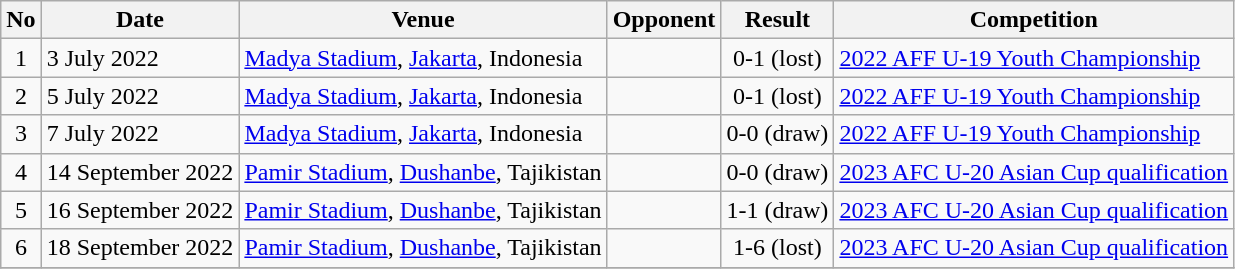<table class="wikitable">
<tr>
<th>No</th>
<th>Date</th>
<th>Venue</th>
<th>Opponent</th>
<th>Result</th>
<th>Competition</th>
</tr>
<tr>
<td align=center>1</td>
<td>3 July 2022</td>
<td><a href='#'>Madya Stadium</a>, <a href='#'>Jakarta</a>, Indonesia</td>
<td></td>
<td align=center>0-1 (lost)</td>
<td><a href='#'>2022 AFF U-19 Youth Championship</a></td>
</tr>
<tr>
<td align=center>2</td>
<td>5 July 2022</td>
<td><a href='#'>Madya Stadium</a>, <a href='#'>Jakarta</a>, Indonesia</td>
<td></td>
<td align=center>0-1 (lost)</td>
<td><a href='#'>2022 AFF U-19 Youth Championship</a></td>
</tr>
<tr>
<td align=center>3</td>
<td>7 July 2022</td>
<td><a href='#'>Madya Stadium</a>, <a href='#'>Jakarta</a>, Indonesia</td>
<td></td>
<td align=center>0-0 (draw)</td>
<td><a href='#'>2022 AFF U-19 Youth Championship</a></td>
</tr>
<tr>
<td align=center>4</td>
<td>14 September 2022</td>
<td><a href='#'>Pamir Stadium</a>, <a href='#'>Dushanbe</a>, Tajikistan</td>
<td></td>
<td align=center>0-0 (draw)</td>
<td><a href='#'>2023 AFC U-20 Asian Cup qualification</a></td>
</tr>
<tr>
<td align=center>5</td>
<td>16 September 2022</td>
<td><a href='#'>Pamir Stadium</a>, <a href='#'>Dushanbe</a>, Tajikistan</td>
<td></td>
<td align=center>1-1 (draw)</td>
<td><a href='#'>2023 AFC U-20 Asian Cup qualification</a></td>
</tr>
<tr>
<td align=center>6</td>
<td>18 September 2022</td>
<td><a href='#'>Pamir Stadium</a>, <a href='#'>Dushanbe</a>, Tajikistan</td>
<td></td>
<td align=center>1-6 (lost)</td>
<td><a href='#'>2023 AFC U-20 Asian Cup qualification</a></td>
</tr>
<tr>
</tr>
</table>
